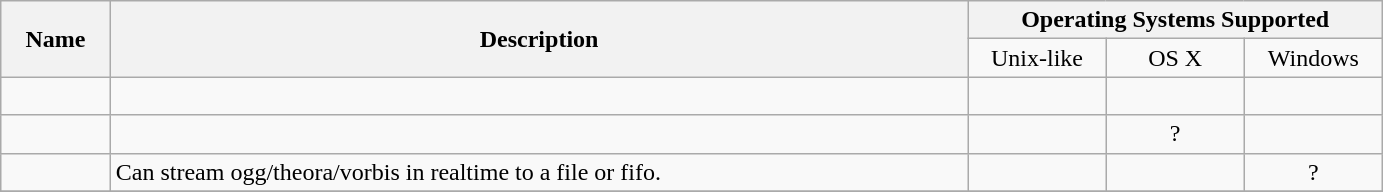<table style="text-align: center;" class="wikitable">
<tr>
<th rowspan="2">Name</th>
<th rowspan="2">Description</th>
<th colspan="3">Operating Systems Supported</th>
</tr>
<tr>
<td style="width: 10%;">Unix-like</td>
<td style="width: 10%;">OS X</td>
<td style="width: 10%;">Windows</td>
</tr>
<tr>
<td style="text-align: left;"><br></td>
<td></td>
<td></td>
<td></td>
<td></td>
</tr>
<tr>
<td style="text-align: left;"><br></td>
<td></td>
<td></td>
<td>?</td>
<td></td>
</tr>
<tr>
<td style="text-align: left;"><br></td>
<td style="text-align: left;">Can stream ogg/theora/vorbis in realtime to a file or fifo.</td>
<td></td>
<td></td>
<td>?</td>
</tr>
<tr>
</tr>
</table>
